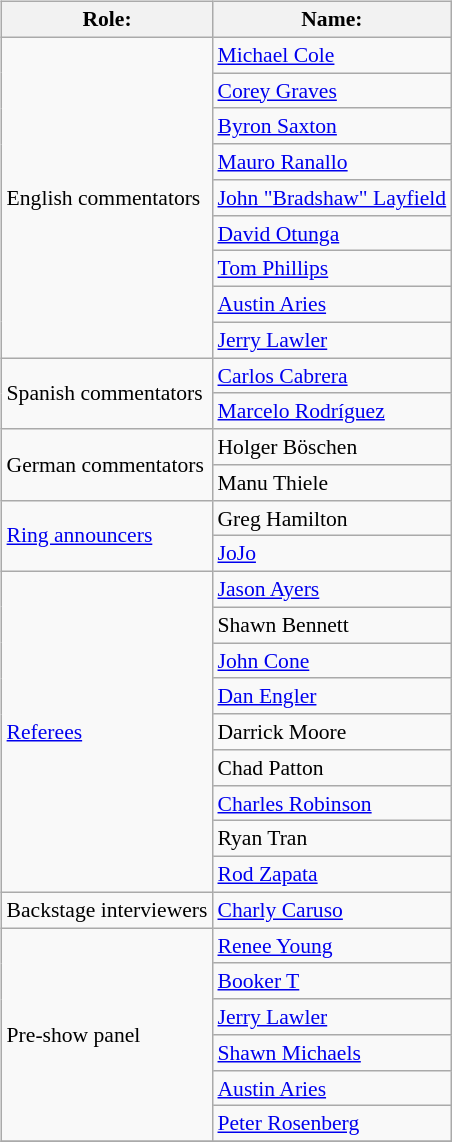<table class=wikitable style="font-size:90%; margin: 0.5em 0 0.5em 1em; float: right; clear: right;">
<tr>
<th>Role:</th>
<th>Name:</th>
</tr>
<tr>
<td rowspan=9>English commentators</td>
<td><a href='#'>Michael Cole</a><br></td>
</tr>
<tr>
<td><a href='#'>Corey Graves</a><br></td>
</tr>
<tr>
<td><a href='#'>Byron Saxton</a> </td>
</tr>
<tr>
<td><a href='#'>Mauro Ranallo</a><br></td>
</tr>
<tr>
<td><a href='#'>John "Bradshaw" Layfield</a> </td>
</tr>
<tr>
<td><a href='#'>David Otunga</a> </td>
</tr>
<tr>
<td><a href='#'>Tom Phillips</a> </td>
</tr>
<tr>
<td><a href='#'>Austin Aries</a> </td>
</tr>
<tr>
<td><a href='#'>Jerry Lawler</a> </td>
</tr>
<tr>
<td rowspan=2>Spanish commentators</td>
<td><a href='#'>Carlos Cabrera</a></td>
</tr>
<tr>
<td><a href='#'>Marcelo Rodríguez</a></td>
</tr>
<tr>
<td rowspan=2>German commentators</td>
<td>Holger Böschen</td>
</tr>
<tr>
<td>Manu Thiele</td>
</tr>
<tr>
<td rowspan=2><a href='#'>Ring announcers</a></td>
<td>Greg Hamilton </td>
</tr>
<tr>
<td><a href='#'>JoJo</a> </td>
</tr>
<tr>
<td rowspan=9><a href='#'>Referees</a></td>
<td><a href='#'>Jason Ayers</a></td>
</tr>
<tr>
<td>Shawn Bennett</td>
</tr>
<tr>
<td><a href='#'>John Cone</a></td>
</tr>
<tr>
<td><a href='#'>Dan Engler</a></td>
</tr>
<tr>
<td>Darrick Moore</td>
</tr>
<tr>
<td>Chad Patton</td>
</tr>
<tr>
<td><a href='#'>Charles Robinson</a></td>
</tr>
<tr>
<td>Ryan Tran</td>
</tr>
<tr>
<td><a href='#'>Rod Zapata</a></td>
</tr>
<tr>
<td rowspan=1>Backstage interviewers</td>
<td><a href='#'>Charly Caruso</a></td>
</tr>
<tr>
<td rowspan=6>Pre-show panel</td>
<td><a href='#'>Renee Young</a></td>
</tr>
<tr>
<td><a href='#'>Booker T</a></td>
</tr>
<tr>
<td><a href='#'>Jerry Lawler</a></td>
</tr>
<tr>
<td><a href='#'>Shawn Michaels</a></td>
</tr>
<tr>
<td><a href='#'>Austin Aries</a></td>
</tr>
<tr>
<td><a href='#'>Peter Rosenberg</a></td>
</tr>
<tr>
</tr>
</table>
